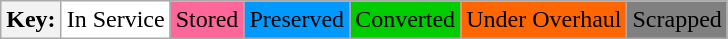<table class="wikitable">
<tr>
<th>Key:</th>
<td bgcolor=#FFFFFF>In Service</td>
<td bgcolor=#FF6699>Stored</td>
<td bgcolor=#0099FF>Preserved</td>
<td bgcolor=#00CC00>Converted</td>
<td bgcolor=#FF6600>Under Overhaul</td>
<td bgcolor=#808080>Scrapped</td>
</tr>
</table>
